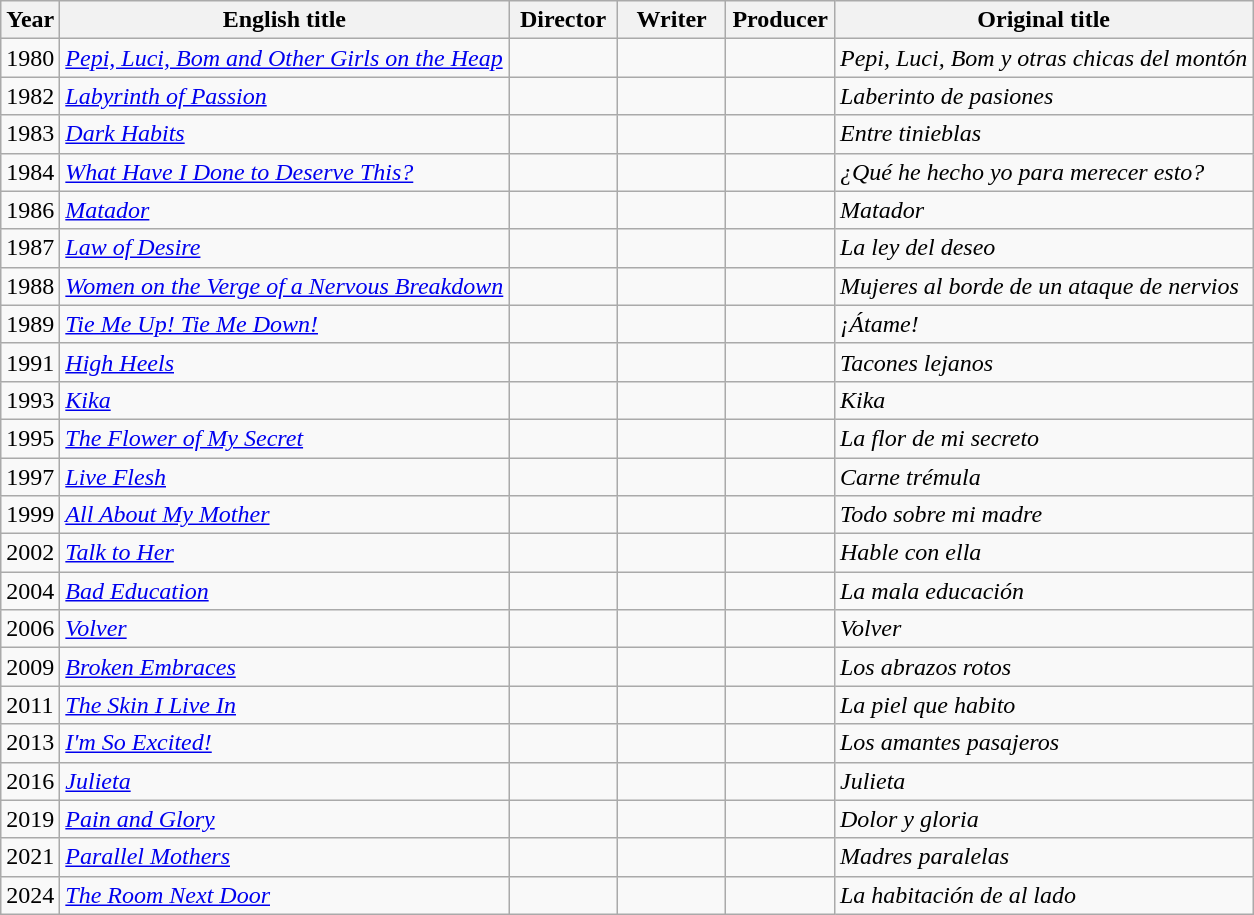<table class="wikitable">
<tr>
<th>Year</th>
<th>English title</th>
<th width=65>Director</th>
<th width=65>Writer</th>
<th width=65>Producer</th>
<th>Original title</th>
</tr>
<tr>
<td>1980</td>
<td><em><a href='#'>Pepi, Luci, Bom and Other Girls on the Heap</a></em></td>
<td></td>
<td></td>
<td></td>
<td><em>Pepi, Luci, Bom y otras chicas del montón</em></td>
</tr>
<tr>
<td>1982</td>
<td><em><a href='#'>Labyrinth of Passion</a></em></td>
<td></td>
<td></td>
<td></td>
<td><em>Laberinto de pasiones</em></td>
</tr>
<tr>
<td>1983</td>
<td><em><a href='#'>Dark Habits</a></em></td>
<td></td>
<td></td>
<td></td>
<td><em>Entre tinieblas</em></td>
</tr>
<tr>
<td>1984</td>
<td><em><a href='#'>What Have I Done to Deserve This?</a></em></td>
<td></td>
<td></td>
<td></td>
<td><em>¿Qué he hecho yo para merecer esto?</em></td>
</tr>
<tr>
<td>1986</td>
<td><em><a href='#'>Matador</a></em></td>
<td></td>
<td></td>
<td></td>
<td><em>Matador</em></td>
</tr>
<tr>
<td>1987</td>
<td><em><a href='#'>Law of Desire</a></em></td>
<td></td>
<td></td>
<td></td>
<td><em>La ley del deseo</em></td>
</tr>
<tr>
<td>1988</td>
<td><em><a href='#'>Women on the Verge of a Nervous Breakdown</a></em></td>
<td></td>
<td></td>
<td></td>
<td><em>Mujeres al borde de un ataque de nervios</em></td>
</tr>
<tr>
<td>1989</td>
<td><em><a href='#'>Tie Me Up! Tie Me Down!</a></em></td>
<td></td>
<td></td>
<td></td>
<td><em>¡Átame!</em></td>
</tr>
<tr>
<td>1991</td>
<td><em><a href='#'>High Heels</a></em></td>
<td></td>
<td></td>
<td></td>
<td><em>Tacones lejanos</em></td>
</tr>
<tr>
<td>1993</td>
<td><em><a href='#'>Kika</a></em></td>
<td></td>
<td></td>
<td></td>
<td><em>Kika</em></td>
</tr>
<tr>
<td>1995</td>
<td><em><a href='#'>The Flower of My Secret</a></em></td>
<td></td>
<td></td>
<td></td>
<td><em>La flor de mi secreto</em></td>
</tr>
<tr>
<td>1997</td>
<td><em><a href='#'>Live Flesh</a></em></td>
<td></td>
<td></td>
<td></td>
<td><em>Carne trémula</em></td>
</tr>
<tr>
<td>1999</td>
<td><em><a href='#'>All About My Mother</a></em></td>
<td></td>
<td></td>
<td></td>
<td><em>Todo sobre mi madre</em></td>
</tr>
<tr>
<td>2002</td>
<td><em><a href='#'>Talk to Her</a></em></td>
<td></td>
<td></td>
<td></td>
<td><em>Hable con ella</em></td>
</tr>
<tr>
<td>2004</td>
<td><em><a href='#'>Bad Education</a></em></td>
<td></td>
<td></td>
<td></td>
<td><em>La mala educación</em></td>
</tr>
<tr>
<td>2006</td>
<td><em><a href='#'>Volver</a></em></td>
<td></td>
<td></td>
<td></td>
<td><em>Volver</em></td>
</tr>
<tr>
<td>2009</td>
<td><em><a href='#'>Broken Embraces</a></em></td>
<td></td>
<td></td>
<td></td>
<td><em>Los abrazos rotos</em></td>
</tr>
<tr>
<td>2011</td>
<td><em><a href='#'>The Skin I Live In</a></em></td>
<td></td>
<td></td>
<td></td>
<td><em>La piel que habito</em></td>
</tr>
<tr>
<td>2013</td>
<td><em><a href='#'>I'm So Excited!</a></em></td>
<td></td>
<td></td>
<td></td>
<td><em>Los amantes pasajeros</em></td>
</tr>
<tr>
<td>2016</td>
<td><em><a href='#'>Julieta</a></em></td>
<td></td>
<td></td>
<td></td>
<td><em>Julieta</em></td>
</tr>
<tr>
<td>2019</td>
<td><em><a href='#'>Pain and Glory</a></em></td>
<td></td>
<td></td>
<td></td>
<td><em>Dolor y gloria</em></td>
</tr>
<tr>
<td>2021</td>
<td><em><a href='#'>Parallel Mothers</a></em></td>
<td></td>
<td></td>
<td></td>
<td><em>Madres paralelas</em></td>
</tr>
<tr>
<td>2024</td>
<td><em><a href='#'>The Room Next Door</a></em></td>
<td></td>
<td></td>
<td></td>
<td><em>La habitación de al lado</em></td>
</tr>
</table>
